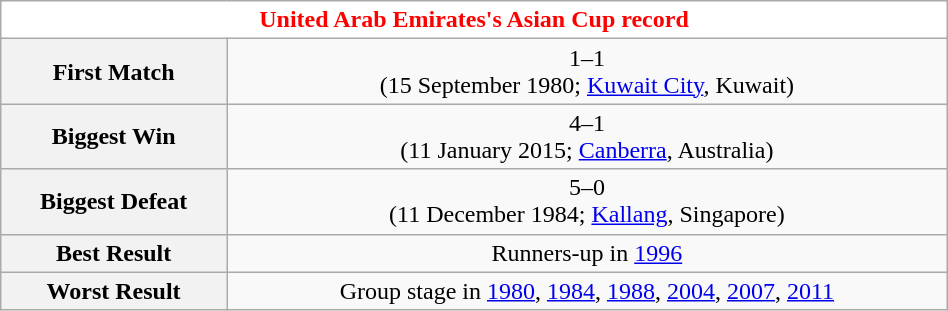<table class="wikitable collapsible collapsed" style="width:50%; text-align:center;">
<tr>
<th style="background:white;color:red;" colspan="6"><strong>United Arab Emirates's Asian Cup record</strong></th>
</tr>
<tr>
<th>First Match</th>
<td> 1–1 <br>(15 September 1980; <a href='#'>Kuwait City</a>, Kuwait)</td>
</tr>
<tr>
<th>Biggest Win</th>
<td> 4–1 <br>(11 January 2015; <a href='#'>Canberra</a>, Australia)</td>
</tr>
<tr>
<th>Biggest Defeat</th>
<td> 5–0 <br>(11 December 1984; <a href='#'>Kallang</a>, Singapore)</td>
</tr>
<tr>
<th>Best Result</th>
<td>Runners-up in <a href='#'>1996</a></td>
</tr>
<tr>
<th>Worst Result</th>
<td>Group stage in <a href='#'>1980</a>, <a href='#'>1984</a>, <a href='#'>1988</a>, <a href='#'>2004</a>, <a href='#'>2007</a>, <a href='#'>2011</a></td>
</tr>
</table>
